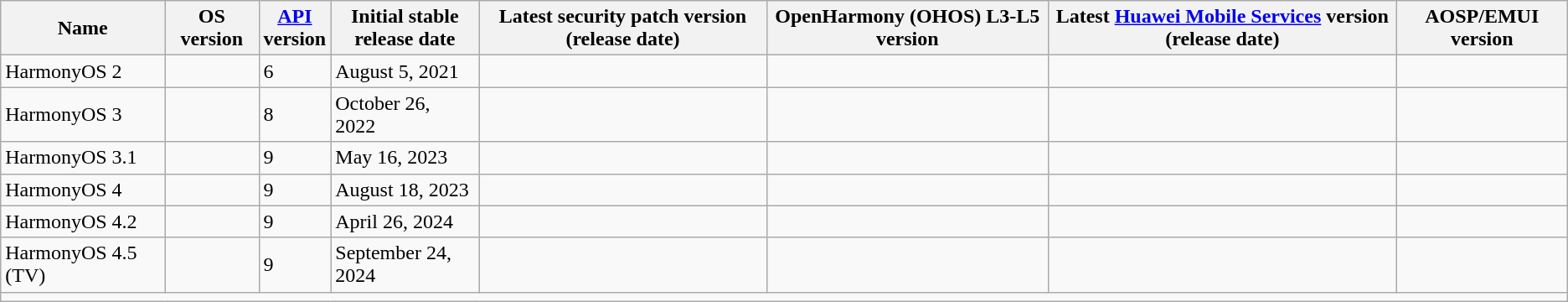<table class="wikitable">
<tr>
<th>Name</th>
<th>OS version</th>
<th><a href='#'>API</a><br>version</th>
<th>Initial stable<br>release date</th>
<th>Latest security patch version (release date)</th>
<th>OpenHarmony (OHOS) L3-L5 version</th>
<th>Latest <a href='#'>Huawei Mobile Services</a> version (release date)</th>
<th>AOSP/EMUI version</th>
</tr>
<tr>
<td>HarmonyOS 2</td>
<td></td>
<td>6</td>
<td>August 5, 2021</td>
<td></td>
<td></td>
<td></td>
<td></td>
</tr>
<tr>
<td>HarmonyOS 3</td>
<td></td>
<td>8</td>
<td>October 26, 2022</td>
<td></td>
<td></td>
<td></td>
<td></td>
</tr>
<tr>
<td>HarmonyOS 3.1</td>
<td></td>
<td>9</td>
<td>May 16, 2023</td>
<td></td>
<td></td>
<td></td>
<td></td>
</tr>
<tr>
<td>HarmonyOS 4</td>
<td></td>
<td>9</td>
<td>August 18, 2023</td>
<td></td>
<td></td>
<td></td>
<td></td>
</tr>
<tr>
<td>HarmonyOS 4.2</td>
<td></td>
<td>9</td>
<td>April 26, 2024</td>
<td></td>
<td></td>
<td></td>
<td></td>
</tr>
<tr>
<td>HarmonyOS 4.5 (TV)</td>
<td></td>
<td>9</td>
<td>September 24, 2024</td>
<td></td>
<td></td>
<td></td>
<td></td>
</tr>
<tr>
<td colspan="8"></td>
</tr>
</table>
